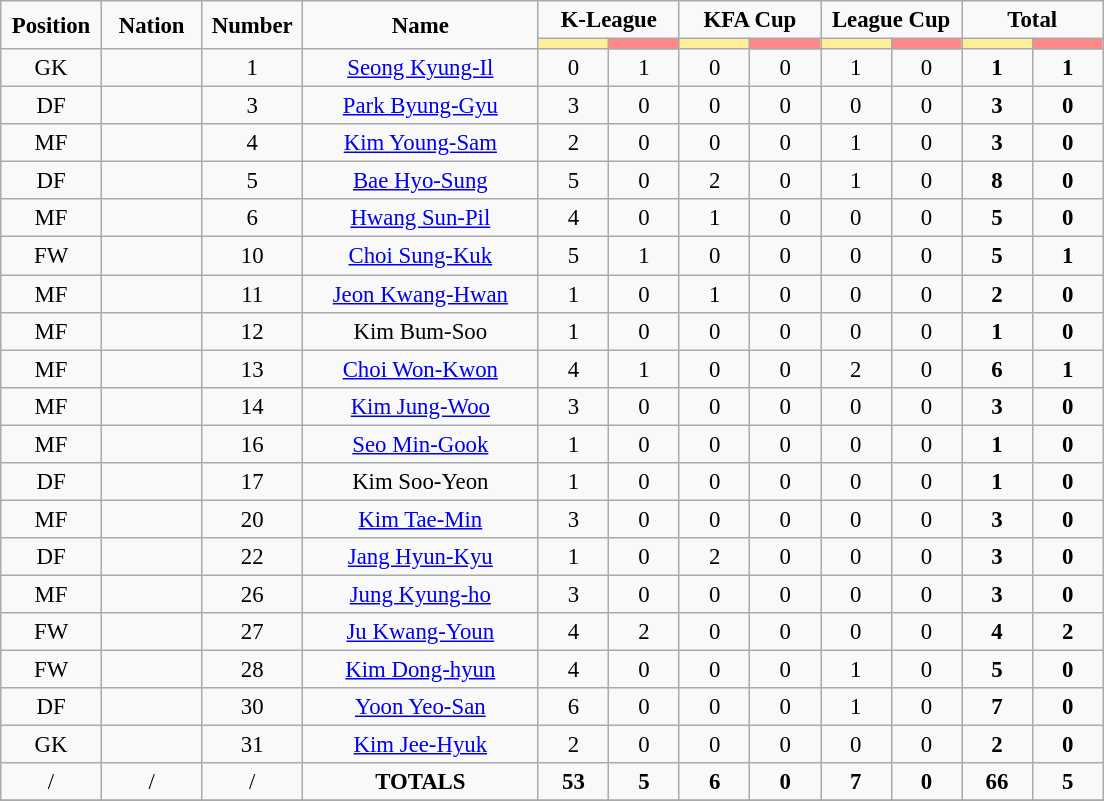<table class="wikitable" style="font-size: 95%; text-align: center;">
<tr>
<td rowspan="2" width="60" align="center"><strong>Position</strong></td>
<td rowspan="2" width="60" align="center"><strong>Nation</strong></td>
<td rowspan="2" width="60" align="center"><strong>Number</strong></td>
<td rowspan="2" width="150" align="center"><strong>Name</strong></td>
<td colspan="2" width="80" align="center"><strong>K-League</strong></td>
<td colspan="2" width="80" align="center"><strong>KFA Cup</strong></td>
<td colspan="2" width="80" align="center"><strong>League Cup</strong></td>
<td colspan="2" width="80" align="center"><strong>Total</strong></td>
</tr>
<tr>
<th width="40" style="background: #FFEE99"></th>
<th width="40" style="background: #FF8888"></th>
<th width="40" style="background: #FFEE99"></th>
<th width="40" style="background: #FF8888"></th>
<th width="40" style="background: #FFEE99"></th>
<th width="40" style="background: #FF8888"></th>
<th width="40" style="background: #FFEE99"></th>
<th width="40" style="background: #FF8888"></th>
</tr>
<tr>
<td>GK</td>
<td></td>
<td>1</td>
<td><a href='#'>Seong Kyung-Il</a></td>
<td>0</td>
<td>1</td>
<td>0</td>
<td>0</td>
<td>1</td>
<td>0</td>
<td><strong>1</strong></td>
<td><strong>1</strong></td>
</tr>
<tr>
<td>DF</td>
<td></td>
<td>3</td>
<td><a href='#'>Park Byung-Gyu</a></td>
<td>3</td>
<td>0</td>
<td>0</td>
<td>0</td>
<td>0</td>
<td>0</td>
<td><strong>3</strong></td>
<td><strong>0</strong></td>
</tr>
<tr>
<td>MF</td>
<td></td>
<td>4</td>
<td><a href='#'>Kim Young-Sam</a></td>
<td>2</td>
<td>0</td>
<td>0</td>
<td>0</td>
<td>1</td>
<td>0</td>
<td><strong>3</strong></td>
<td><strong>0</strong></td>
</tr>
<tr>
<td>DF</td>
<td></td>
<td>5</td>
<td><a href='#'>Bae Hyo-Sung</a></td>
<td>5</td>
<td>0</td>
<td>2</td>
<td>0</td>
<td>1</td>
<td>0</td>
<td><strong>8</strong></td>
<td><strong>0</strong></td>
</tr>
<tr>
<td>MF</td>
<td></td>
<td>6</td>
<td><a href='#'>Hwang Sun-Pil</a></td>
<td>4</td>
<td>0</td>
<td>1</td>
<td>0</td>
<td>0</td>
<td>0</td>
<td><strong>5</strong></td>
<td><strong>0</strong></td>
</tr>
<tr>
<td>FW</td>
<td></td>
<td>10</td>
<td><a href='#'>Choi Sung-Kuk</a></td>
<td>5</td>
<td>1</td>
<td>0</td>
<td>0</td>
<td>0</td>
<td>0</td>
<td><strong>5</strong></td>
<td><strong>1</strong></td>
</tr>
<tr>
<td>MF</td>
<td></td>
<td>11</td>
<td><a href='#'>Jeon Kwang-Hwan</a></td>
<td>1</td>
<td>0</td>
<td>1</td>
<td>0</td>
<td>0</td>
<td>0</td>
<td><strong>2</strong></td>
<td><strong>0</strong></td>
</tr>
<tr>
<td>MF</td>
<td></td>
<td>12</td>
<td>Kim Bum-Soo</td>
<td>1</td>
<td>0</td>
<td>0</td>
<td>0</td>
<td>0</td>
<td>0</td>
<td><strong>1</strong></td>
<td><strong>0</strong></td>
</tr>
<tr>
<td>MF</td>
<td></td>
<td>13</td>
<td><a href='#'>Choi Won-Kwon</a></td>
<td>4</td>
<td>1</td>
<td>0</td>
<td>0</td>
<td>2</td>
<td>0</td>
<td><strong>6</strong></td>
<td><strong>1</strong></td>
</tr>
<tr>
<td>MF</td>
<td></td>
<td>14</td>
<td><a href='#'>Kim Jung-Woo</a></td>
<td>3</td>
<td>0</td>
<td>0</td>
<td>0</td>
<td>0</td>
<td>0</td>
<td><strong>3</strong></td>
<td><strong>0</strong></td>
</tr>
<tr>
<td>MF</td>
<td></td>
<td>16</td>
<td><a href='#'>Seo Min-Gook</a></td>
<td>1</td>
<td>0</td>
<td>0</td>
<td>0</td>
<td>0</td>
<td>0</td>
<td><strong>1</strong></td>
<td><strong>0</strong></td>
</tr>
<tr>
<td>DF</td>
<td></td>
<td>17</td>
<td>Kim Soo-Yeon</td>
<td>1</td>
<td>0</td>
<td>0</td>
<td>0</td>
<td>0</td>
<td>0</td>
<td><strong>1</strong></td>
<td><strong>0</strong></td>
</tr>
<tr>
<td>MF</td>
<td></td>
<td>20</td>
<td><a href='#'>Kim Tae-Min</a></td>
<td>3</td>
<td>0</td>
<td>0</td>
<td>0</td>
<td>0</td>
<td>0</td>
<td><strong>3</strong></td>
<td><strong>0</strong></td>
</tr>
<tr>
<td>DF</td>
<td></td>
<td>22</td>
<td><a href='#'>Jang Hyun-Kyu</a></td>
<td>1</td>
<td>0</td>
<td>2</td>
<td>0</td>
<td>0</td>
<td>0</td>
<td><strong>3</strong></td>
<td><strong>0</strong></td>
</tr>
<tr>
<td>MF</td>
<td></td>
<td>26</td>
<td><a href='#'>Jung Kyung-ho</a></td>
<td>3</td>
<td>0</td>
<td>0</td>
<td>0</td>
<td>0</td>
<td>0</td>
<td><strong>3</strong></td>
<td><strong>0</strong></td>
</tr>
<tr>
<td>FW</td>
<td></td>
<td>27</td>
<td><a href='#'>Ju Kwang-Youn</a></td>
<td>4</td>
<td>2</td>
<td>0</td>
<td>0</td>
<td>0</td>
<td>0</td>
<td><strong>4</strong></td>
<td><strong>2</strong></td>
</tr>
<tr>
<td>FW</td>
<td></td>
<td>28</td>
<td><a href='#'>Kim Dong-hyun</a></td>
<td>4</td>
<td>0</td>
<td>0</td>
<td>0</td>
<td>1</td>
<td>0</td>
<td><strong>5</strong></td>
<td><strong>0</strong></td>
</tr>
<tr>
<td>DF</td>
<td></td>
<td>30</td>
<td><a href='#'>Yoon Yeo-San</a></td>
<td>6</td>
<td>0</td>
<td>0</td>
<td>0</td>
<td>1</td>
<td>0</td>
<td><strong>7</strong></td>
<td><strong>0</strong></td>
</tr>
<tr>
<td>GK</td>
<td></td>
<td>31</td>
<td><a href='#'>Kim Jee-Hyuk</a></td>
<td>2</td>
<td>0</td>
<td>0</td>
<td>0</td>
<td>0</td>
<td>0</td>
<td><strong>2</strong></td>
<td><strong>0</strong></td>
</tr>
<tr>
<td>/</td>
<td>/</td>
<td>/</td>
<td><strong>TOTALS</strong></td>
<td><strong>53</strong></td>
<td><strong>5</strong></td>
<td><strong>6</strong></td>
<td><strong>0</strong></td>
<td><strong>7</strong></td>
<td><strong>0</strong></td>
<td><strong>66</strong></td>
<td><strong>5</strong></td>
</tr>
<tr>
</tr>
</table>
